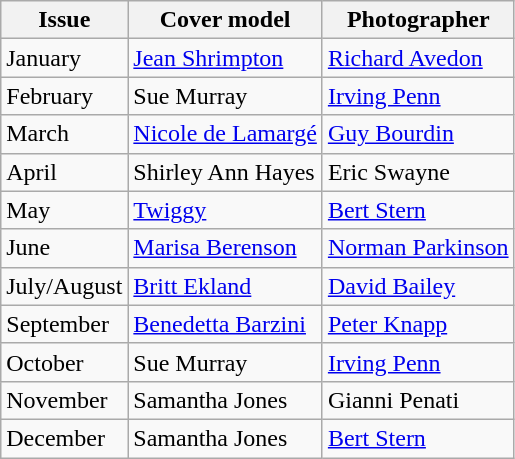<table class="sortable wikitable">
<tr>
<th>Issue</th>
<th>Cover model</th>
<th>Photographer</th>
</tr>
<tr>
<td>January</td>
<td><a href='#'>Jean Shrimpton</a></td>
<td><a href='#'>Richard Avedon</a></td>
</tr>
<tr>
<td>February</td>
<td>Sue Murray</td>
<td><a href='#'>Irving Penn</a></td>
</tr>
<tr>
<td>March</td>
<td><a href='#'>Nicole de Lamargé</a></td>
<td><a href='#'>Guy Bourdin</a></td>
</tr>
<tr>
<td>April</td>
<td>Shirley Ann Hayes</td>
<td>Eric Swayne</td>
</tr>
<tr>
<td>May</td>
<td><a href='#'>Twiggy</a></td>
<td><a href='#'>Bert Stern</a></td>
</tr>
<tr>
<td>June</td>
<td><a href='#'>Marisa Berenson</a></td>
<td><a href='#'>Norman Parkinson</a></td>
</tr>
<tr>
<td>July/August</td>
<td><a href='#'>Britt Ekland</a></td>
<td><a href='#'>David Bailey</a></td>
</tr>
<tr>
<td>September</td>
<td><a href='#'>Benedetta Barzini</a></td>
<td><a href='#'>Peter Knapp</a></td>
</tr>
<tr>
<td>October</td>
<td>Sue Murray</td>
<td><a href='#'>Irving Penn</a></td>
</tr>
<tr>
<td>November</td>
<td>Samantha Jones</td>
<td>Gianni Penati</td>
</tr>
<tr>
<td>December</td>
<td>Samantha Jones</td>
<td><a href='#'>Bert Stern</a></td>
</tr>
</table>
